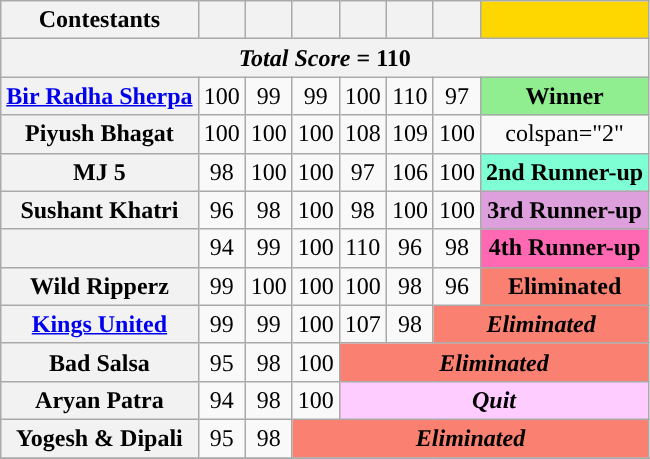<table class="wikitable sortable plainrowheaders" style="text-align:center">
<tr>
<th scope=col>Contestants</th>
<th scope=col></th>
<th></th>
<th></th>
<th></th>
<th></th>
<th></th>
<td colspan="2" bgcolor=gold></td>
</tr>
<tr>
<th colspan="9"><em>Total Score</em> = <strong>110</strong></th>
</tr>
<tr>
<th scope="row"><a href='#'>Bir Radha Sherpa</a></th>
<td>100</td>
<td>99</td>
<td>99</td>
<td>100</td>
<td>110</td>
<td>97</td>
<td colspan="2" style="background:lightgreen;"><strong>Winner</strong></td>
</tr>
<tr>
<th scope="row">Piyush Bhagat</th>
<td>100</td>
<td>100</td>
<td>100</td>
<td>108</td>
<td>109</td>
<td>100</td>
<td>colspan="2" </td>
</tr>
<tr>
<th scope="row">MJ 5</th>
<td>98</td>
<td>100</td>
<td>100</td>
<td>97</td>
<td>106</td>
<td>100</td>
<td colspan="2" bgcolor=#7FFFD4><strong>2nd Runner-up</strong></td>
</tr>
<tr>
<th scope="row">Sushant Khatri</th>
<td>96</td>
<td>98</td>
<td>100</td>
<td>98</td>
<td>100</td>
<td>100</td>
<td colspan="2" style="background:#DDA0DD;"><strong>3rd Runner-up</strong></td>
</tr>
<tr>
<th scope="row"></th>
<td>94</td>
<td>99</td>
<td>100</td>
<td>110</td>
<td>96</td>
<td>98</td>
<td colspan="2" style="background:#FF69B4; text-align:center;"><strong>4th Runner-up</strong></td>
</tr>
<tr>
<th scope="row">Wild Ripperz</th>
<td>99</td>
<td>100</td>
<td>100</td>
<td>100</td>
<td>98</td>
<td>96</td>
<td colspan="2" style="background:#FA8072;"><strong>Eliminated</strong></td>
</tr>
<tr>
<th scope=row><a href='#'>Kings United</a></th>
<td>99</td>
<td>99</td>
<td>100</td>
<td>107</td>
<td>98</td>
<td colspan="3" style="background:#FA8072;"><strong><em>Eliminated</em></strong></td>
</tr>
<tr>
<th scope=row>Bad Salsa</th>
<td>95</td>
<td>98</td>
<td>100</td>
<td colspan="5" style="background:#FA8072;"><strong><em>Eliminated</em></strong></td>
</tr>
<tr>
<th scope=row>Aryan Patra</th>
<td>94</td>
<td>98</td>
<td>100</td>
<td colspan="5" bgcolor=#fcf><strong><em>Quit</em></strong></td>
</tr>
<tr>
<th scope=row>Yogesh & Dipali</th>
<td>95</td>
<td>98</td>
<td colspan="6" style="background:#FA8072;"><strong><em>Eliminated</em></strong></td>
</tr>
<tr>
</tr>
</table>
